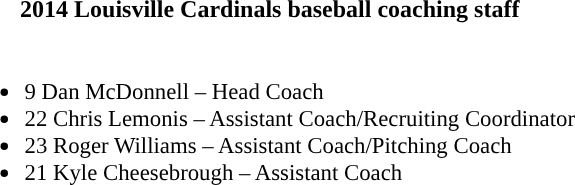<table class="toccolours">
<tr>
<th colspan=9>2014 Louisville Cardinals baseball coaching staff</th>
</tr>
<tr>
<td style="text-align: left;font-size: 95%;" valign="top"><br><ul><li>9 Dan McDonnell – Head Coach</li><li>22 Chris Lemonis – Assistant Coach/Recruiting Coordinator</li><li>23 Roger Williams – Assistant Coach/Pitching Coach</li><li>21 Kyle Cheesebrough – Assistant Coach</li></ul></td>
</tr>
</table>
